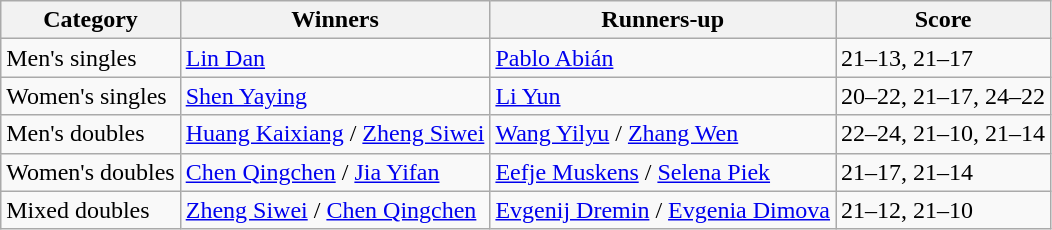<table class=wikitable style="white-space:nowrap;">
<tr>
<th>Category</th>
<th>Winners</th>
<th>Runners-up</th>
<th>Score</th>
</tr>
<tr>
<td>Men's singles</td>
<td> <a href='#'>Lin Dan</a></td>
<td> <a href='#'>Pablo Abián</a></td>
<td>21–13, 21–17</td>
</tr>
<tr>
<td>Women's singles</td>
<td> <a href='#'>Shen Yaying</a></td>
<td> <a href='#'>Li Yun</a></td>
<td>20–22, 21–17, 24–22</td>
</tr>
<tr>
<td>Men's doubles</td>
<td> <a href='#'>Huang Kaixiang</a> / <a href='#'>Zheng Siwei</a></td>
<td> <a href='#'>Wang Yilyu</a> / <a href='#'>Zhang Wen</a></td>
<td>22–24, 21–10, 21–14</td>
</tr>
<tr>
<td>Women's doubles</td>
<td> <a href='#'>Chen Qingchen</a> / <a href='#'>Jia Yifan</a></td>
<td> <a href='#'>Eefje Muskens</a> / <a href='#'>Selena Piek</a></td>
<td>21–17, 21–14</td>
</tr>
<tr>
<td>Mixed doubles</td>
<td> <a href='#'>Zheng Siwei</a> / <a href='#'>Chen Qingchen</a></td>
<td> <a href='#'>Evgenij Dremin</a> / <a href='#'>Evgenia Dimova</a></td>
<td>21–12, 21–10</td>
</tr>
</table>
